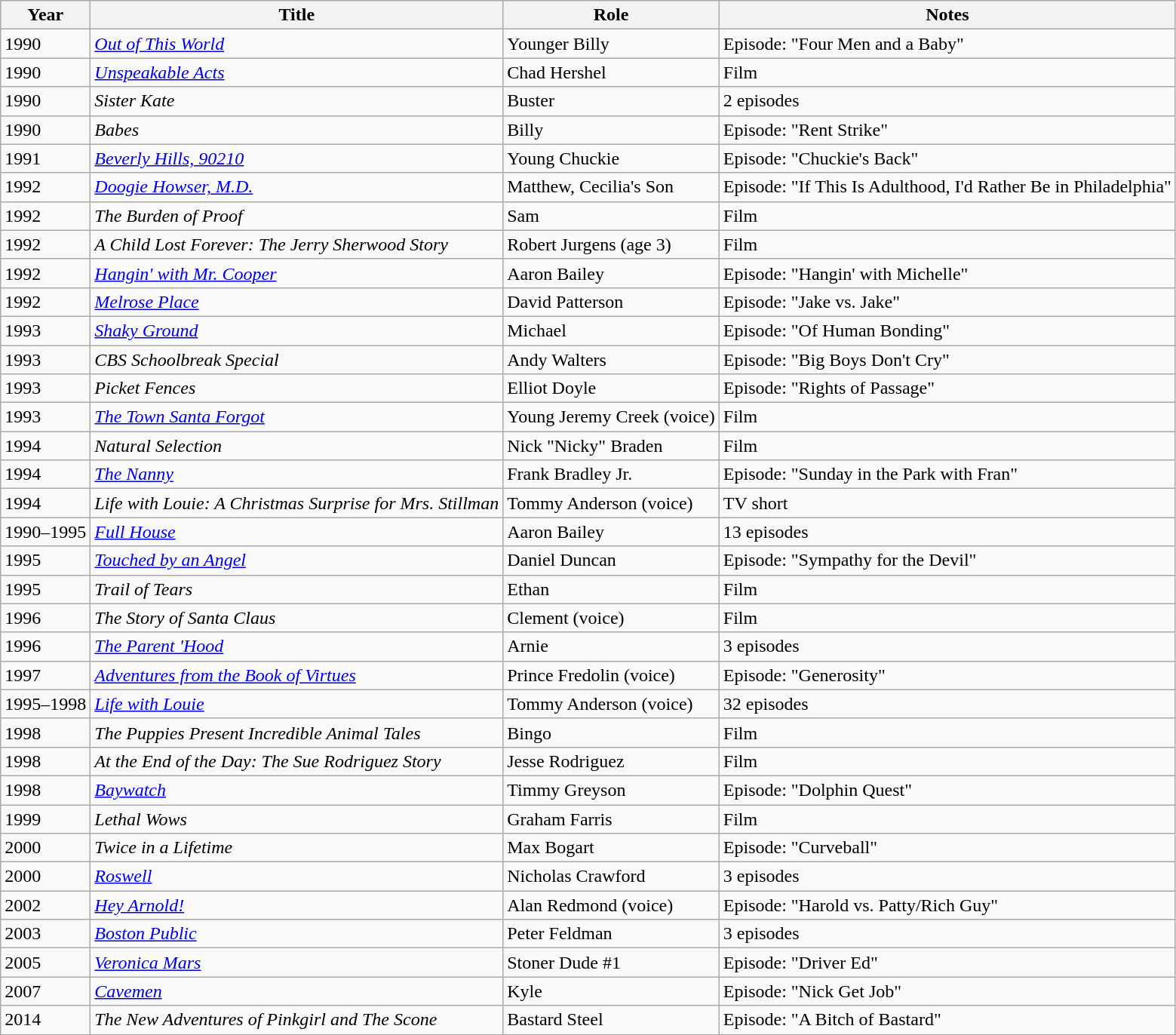<table class="wikitable sortable">
<tr>
<th>Year</th>
<th>Title</th>
<th>Role</th>
<th class="unsortable">Notes</th>
</tr>
<tr>
<td>1990</td>
<td><em><a href='#'>Out of This World</a></em></td>
<td>Younger Billy</td>
<td>Episode: "Four Men and a Baby"</td>
</tr>
<tr>
<td>1990</td>
<td><em><a href='#'>Unspeakable Acts</a></em></td>
<td>Chad Hershel</td>
<td>Film</td>
</tr>
<tr>
<td>1990</td>
<td><em>Sister Kate</em></td>
<td>Buster</td>
<td>2 episodes</td>
</tr>
<tr>
<td>1990</td>
<td><em>Babes</em></td>
<td>Billy</td>
<td>Episode: "Rent Strike"</td>
</tr>
<tr>
<td>1991</td>
<td><em><a href='#'>Beverly Hills, 90210</a></em></td>
<td>Young Chuckie</td>
<td>Episode: "Chuckie's Back"</td>
</tr>
<tr>
<td>1992</td>
<td><em><a href='#'>Doogie Howser, M.D.</a></em></td>
<td>Matthew, Cecilia's Son</td>
<td>Episode: "If This Is Adulthood, I'd Rather Be in Philadelphia"</td>
</tr>
<tr>
<td>1992</td>
<td><em>The Burden of Proof</em></td>
<td>Sam</td>
<td>Film</td>
</tr>
<tr>
<td>1992</td>
<td><em>A Child Lost Forever: The Jerry Sherwood Story</em></td>
<td>Robert Jurgens (age 3)</td>
<td>Film</td>
</tr>
<tr>
<td>1992</td>
<td><em><a href='#'>Hangin' with Mr. Cooper</a></em></td>
<td>Aaron Bailey</td>
<td>Episode: "Hangin' with Michelle"</td>
</tr>
<tr>
<td>1992</td>
<td><em><a href='#'>Melrose Place</a></em></td>
<td>David Patterson</td>
<td>Episode: "Jake vs. Jake"</td>
</tr>
<tr>
<td>1993</td>
<td><em><a href='#'>Shaky Ground</a></em></td>
<td>Michael</td>
<td>Episode: "Of Human Bonding"</td>
</tr>
<tr>
<td>1993</td>
<td><em>CBS Schoolbreak Special</em></td>
<td>Andy Walters</td>
<td>Episode: "Big Boys Don't Cry"</td>
</tr>
<tr>
<td>1993</td>
<td><em>Picket Fences</em></td>
<td>Elliot Doyle</td>
<td>Episode: "Rights of Passage"</td>
</tr>
<tr>
<td>1993</td>
<td><em><a href='#'>The Town Santa Forgot</a></em></td>
<td>Young Jeremy Creek (voice)</td>
<td>Film</td>
</tr>
<tr>
<td>1994</td>
<td><em>Natural Selection</em></td>
<td>Nick "Nicky" Braden</td>
<td>Film</td>
</tr>
<tr>
<td>1994</td>
<td><em><a href='#'>The Nanny</a></em></td>
<td>Frank Bradley Jr.</td>
<td>Episode: "Sunday in the Park with Fran"</td>
</tr>
<tr>
<td>1994</td>
<td><em>Life with Louie: A Christmas Surprise for Mrs. Stillman</em></td>
<td>Tommy Anderson (voice)</td>
<td>TV short</td>
</tr>
<tr>
<td>1990–1995</td>
<td><em><a href='#'>Full House</a></em></td>
<td>Aaron Bailey</td>
<td>13 episodes</td>
</tr>
<tr>
<td>1995</td>
<td><em><a href='#'>Touched by an Angel</a></em></td>
<td>Daniel Duncan</td>
<td>Episode: "Sympathy for the Devil"</td>
</tr>
<tr>
<td>1995</td>
<td><em>Trail of Tears</em></td>
<td>Ethan</td>
<td>Film</td>
</tr>
<tr>
<td>1996</td>
<td><em>The Story of Santa Claus</em></td>
<td>Clement (voice)</td>
<td>Film</td>
</tr>
<tr>
<td>1996</td>
<td><em><a href='#'>The Parent 'Hood</a></em></td>
<td>Arnie</td>
<td>3 episodes</td>
</tr>
<tr>
<td>1997</td>
<td><em><a href='#'>Adventures from the Book of Virtues</a></em></td>
<td>Prince Fredolin (voice)</td>
<td>Episode: "Generosity"</td>
</tr>
<tr>
<td>1995–1998</td>
<td><em><a href='#'>Life with Louie</a></em></td>
<td>Tommy Anderson (voice)</td>
<td>32 episodes</td>
</tr>
<tr>
<td>1998</td>
<td><em>The Puppies Present Incredible Animal Tales</em></td>
<td>Bingo</td>
<td>Film</td>
</tr>
<tr>
<td>1998</td>
<td><em>At the End of the Day: The Sue Rodriguez Story</em></td>
<td>Jesse Rodriguez</td>
<td>Film</td>
</tr>
<tr>
<td>1998</td>
<td><em><a href='#'>Baywatch</a></em></td>
<td>Timmy Greyson</td>
<td>Episode: "Dolphin Quest"</td>
</tr>
<tr>
<td>1999</td>
<td><em>Lethal Wows</em></td>
<td>Graham Farris</td>
<td>Film</td>
</tr>
<tr>
<td>2000</td>
<td><em>Twice in a Lifetime</em></td>
<td>Max Bogart</td>
<td>Episode: "Curveball"</td>
</tr>
<tr>
<td>2000</td>
<td><em><a href='#'>Roswell</a></em></td>
<td>Nicholas Crawford</td>
<td>3 episodes</td>
</tr>
<tr>
<td>2002</td>
<td><em><a href='#'>Hey Arnold!</a></em></td>
<td>Alan Redmond (voice)</td>
<td>Episode: "Harold vs. Patty/Rich Guy"</td>
</tr>
<tr>
<td>2003</td>
<td><em><a href='#'>Boston Public</a></em></td>
<td>Peter Feldman</td>
<td>3 episodes</td>
</tr>
<tr>
<td>2005</td>
<td><em><a href='#'>Veronica Mars</a></em></td>
<td>Stoner Dude #1</td>
<td>Episode: "Driver Ed"</td>
</tr>
<tr>
<td>2007</td>
<td><em><a href='#'>Cavemen</a></em></td>
<td>Kyle</td>
<td>Episode: "Nick Get Job"</td>
</tr>
<tr>
<td>2014</td>
<td><em>The New Adventures of Pinkgirl and The Scone</em></td>
<td>Bastard Steel</td>
<td>Episode: "A Bitch of Bastard"</td>
</tr>
<tr>
</tr>
</table>
